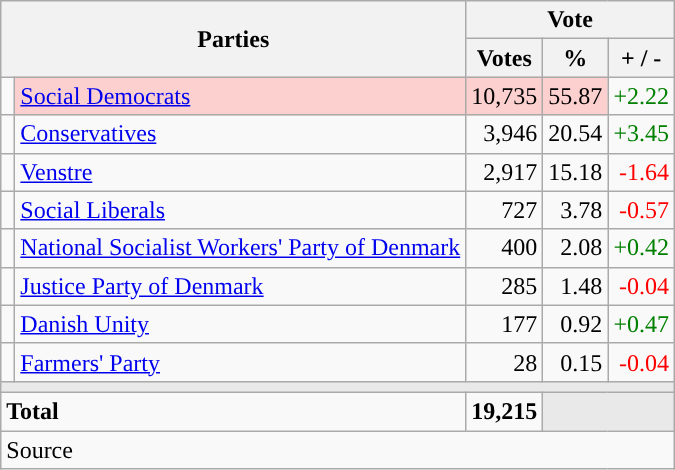<table class="wikitable" style="text-align:right;">
<tr>
<th style="text-align:centre;" rowspan="2" colspan="2" width="225">Parties</th>
<th colspan="3">Vote</th>
</tr>
<tr>
<th width="15">Votes</th>
<th width="15">%</th>
<th width="15">+ / -</th>
</tr>
<tr>
<td width="2" style="color:inherit;background:"></td>
<td bgcolor=#fbd0ce  align="left"><a href='#'>Social Democrats</a></td>
<td bgcolor=#fbd0ce>10,735</td>
<td bgcolor=#fbd0ce>55.87</td>
<td style=color:green;>+2.22</td>
</tr>
<tr>
<td width="2" style="color:inherit;background:"></td>
<td align="left"><a href='#'>Conservatives</a></td>
<td>3,946</td>
<td>20.54</td>
<td style=color:green;>+3.45</td>
</tr>
<tr>
<td width="2" style="color:inherit;background:"></td>
<td align="left"><a href='#'>Venstre</a></td>
<td>2,917</td>
<td>15.18</td>
<td style=color:red;>-1.64</td>
</tr>
<tr>
<td width="2" style="color:inherit;background:"></td>
<td align="left"><a href='#'>Social Liberals</a></td>
<td>727</td>
<td>3.78</td>
<td style=color:red;>-0.57</td>
</tr>
<tr>
<td width="2" style="color:inherit;background:"></td>
<td align="left"><a href='#'>National Socialist Workers' Party of Denmark</a></td>
<td>400</td>
<td>2.08</td>
<td style=color:green;>+0.42</td>
</tr>
<tr>
<td width="2" style="color:inherit;background:"></td>
<td align="left"><a href='#'>Justice Party of Denmark</a></td>
<td>285</td>
<td>1.48</td>
<td style=color:red;>-0.04</td>
</tr>
<tr>
<td width="2" style="color:inherit;background:"></td>
<td align="left"><a href='#'>Danish Unity</a></td>
<td>177</td>
<td>0.92</td>
<td style=color:green;>+0.47</td>
</tr>
<tr>
<td width="2" style="color:inherit;background:"></td>
<td align="left"><a href='#'>Farmers' Party</a></td>
<td>28</td>
<td>0.15</td>
<td style=color:red;>-0.04</td>
</tr>
<tr>
<td colspan="7" bgcolor="#E9E9E9"></td>
</tr>
<tr>
<td align="left" colspan="2"><strong>Total</strong></td>
<td><strong>19,215</strong></td>
<td bgcolor="#E9E9E9" colspan="2"></td>
</tr>
<tr>
<td align="left" colspan="6">Source</td>
</tr>
</table>
